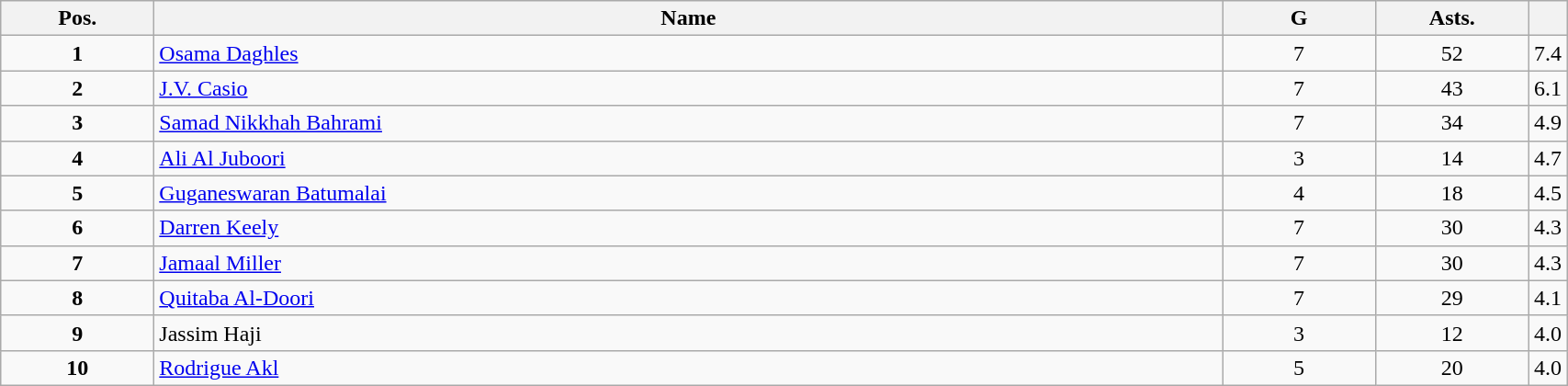<table class="wikitable" style="width:90%;">
<tr>
<th style="width:10%;">Pos.</th>
<th style="width:70%;">Name</th>
<th style="width:10%;">G</th>
<th style="width:10%;">Asts.</th>
<th style="width:10%;"></th>
</tr>
<tr align=center>
<td><strong>1</strong></td>
<td align=left> <a href='#'>Osama Daghles</a></td>
<td>7</td>
<td>52</td>
<td>7.4</td>
</tr>
<tr align=center>
<td><strong>2</strong></td>
<td align=left> <a href='#'>J.V. Casio</a></td>
<td>7</td>
<td>43</td>
<td>6.1</td>
</tr>
<tr align=center>
<td><strong>3</strong></td>
<td align=left> <a href='#'>Samad Nikkhah Bahrami</a></td>
<td>7</td>
<td>34</td>
<td>4.9</td>
</tr>
<tr align=center>
<td><strong>4</strong></td>
<td align=left> <a href='#'>Ali Al Juboori</a></td>
<td>3</td>
<td>14</td>
<td>4.7</td>
</tr>
<tr align=center>
<td><strong>5</strong></td>
<td align=left> <a href='#'>Guganeswaran Batumalai</a></td>
<td>4</td>
<td>18</td>
<td>4.5</td>
</tr>
<tr align=center>
<td><strong>6</strong></td>
<td align=left> <a href='#'>Darren Keely</a></td>
<td>7</td>
<td>30</td>
<td>4.3</td>
</tr>
<tr align=center>
<td><strong>7</strong></td>
<td align=left> <a href='#'>Jamaal Miller</a></td>
<td>7</td>
<td>30</td>
<td>4.3</td>
</tr>
<tr align=center>
<td><strong>8</strong></td>
<td align=left> <a href='#'>Quitaba Al-Doori</a></td>
<td>7</td>
<td>29</td>
<td>4.1</td>
</tr>
<tr align=center>
<td><strong>9</strong></td>
<td align=left> Jassim Haji</td>
<td>3</td>
<td>12</td>
<td>4.0</td>
</tr>
<tr align=center>
<td><strong>10</strong></td>
<td align=left> <a href='#'>Rodrigue Akl</a></td>
<td>5</td>
<td>20</td>
<td>4.0</td>
</tr>
</table>
